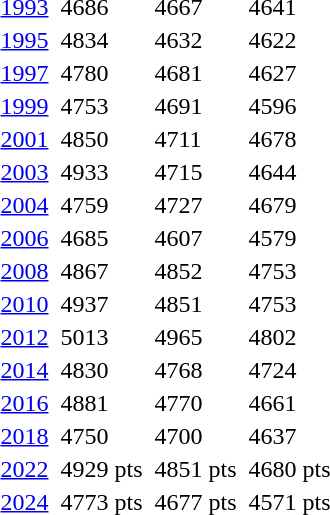<table>
<tr valign="top">
<td><a href='#'>1993</a><br></td>
<td></td>
<td>4686</td>
<td></td>
<td>4667 </td>
<td></td>
<td>4641 </td>
</tr>
<tr valign="top">
<td><a href='#'>1995</a><br></td>
<td></td>
<td>4834 </td>
<td></td>
<td>4632 </td>
<td></td>
<td>4622</td>
</tr>
<tr valign="top">
<td><a href='#'>1997</a><br></td>
<td></td>
<td>4780 </td>
<td></td>
<td>4681 </td>
<td></td>
<td>4627</td>
</tr>
<tr valign="top">
<td><a href='#'>1999</a><br></td>
<td></td>
<td>4753 </td>
<td></td>
<td>4691</td>
<td></td>
<td>4596</td>
</tr>
<tr valign="top">
<td><a href='#'>2001</a><br></td>
<td></td>
<td>4850 </td>
<td></td>
<td>4711 </td>
<td></td>
<td>4678 </td>
</tr>
<tr valign="top">
<td><a href='#'>2003</a><br></td>
<td></td>
<td>4933 </td>
<td></td>
<td>4715</td>
<td></td>
<td>4644 </td>
</tr>
<tr valign="top">
<td><a href='#'>2004</a><br></td>
<td></td>
<td>4759 </td>
<td></td>
<td>4727 </td>
<td></td>
<td>4679 </td>
</tr>
<tr valign="top">
<td><a href='#'>2006</a><br></td>
<td></td>
<td>4685 </td>
<td></td>
<td>4607</td>
<td></td>
<td>4579</td>
</tr>
<tr valign="top">
<td><a href='#'>2008</a><br></td>
<td></td>
<td>4867 </td>
<td></td>
<td>4852 </td>
<td></td>
<td>4753</td>
</tr>
<tr valign="top">
<td><a href='#'>2010</a><br></td>
<td></td>
<td>4937 </td>
<td></td>
<td>4851 </td>
<td></td>
<td>4753 </td>
</tr>
<tr valign="top">
<td><a href='#'>2012</a><br></td>
<td></td>
<td>5013 </td>
<td></td>
<td>4965 </td>
<td></td>
<td>4802 </td>
</tr>
<tr valign="top">
<td><a href='#'>2014</a><br></td>
<td></td>
<td>4830 </td>
<td></td>
<td>4768 </td>
<td></td>
<td>4724 </td>
</tr>
<tr valign="top">
<td><a href='#'>2016</a><br></td>
<td></td>
<td>4881 </td>
<td></td>
<td>4770</td>
<td></td>
<td>4661</td>
</tr>
<tr valign="top">
<td><a href='#'>2018</a><br></td>
<td></td>
<td>4750 </td>
<td></td>
<td>4700 </td>
<td></td>
<td>4637 </td>
</tr>
<tr valign="top">
<td><a href='#'>2022</a><br></td>
<td></td>
<td>4929 pts </td>
<td></td>
<td>4851 pts </td>
<td></td>
<td>4680 pts </td>
</tr>
<tr valign="top">
<td><a href='#'>2024</a><br></td>
<td></td>
<td>4773 pts </td>
<td></td>
<td>4677 pts </td>
<td></td>
<td>4571 pts </td>
</tr>
</table>
